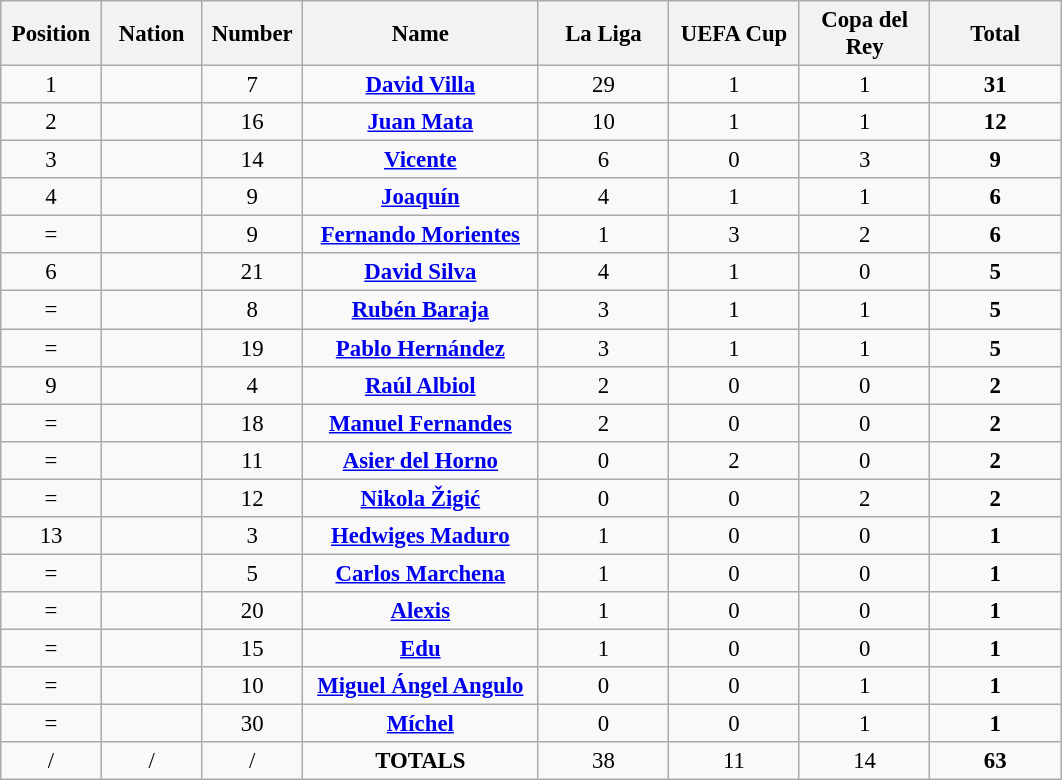<table class="wikitable" style="font-size: 95%; text-align: center;">
<tr>
<th width=60>Position</th>
<th width=60>Nation</th>
<th width=60>Number</th>
<th width=150>Name</th>
<th width=80>La Liga</th>
<th width=80>UEFA Cup</th>
<th width=80>Copa del Rey</th>
<th width=80>Total</th>
</tr>
<tr>
<td>1</td>
<td></td>
<td>7</td>
<td><strong><a href='#'>David Villa</a></strong></td>
<td>29</td>
<td>1</td>
<td>1</td>
<td><strong>31</strong></td>
</tr>
<tr>
<td>2</td>
<td></td>
<td>16</td>
<td><strong><a href='#'>Juan Mata</a></strong></td>
<td>10</td>
<td>1</td>
<td>1</td>
<td><strong>12</strong></td>
</tr>
<tr>
<td>3</td>
<td></td>
<td>14</td>
<td><strong><a href='#'>Vicente</a></strong></td>
<td>6</td>
<td>0</td>
<td>3</td>
<td><strong>9</strong></td>
</tr>
<tr>
<td>4</td>
<td></td>
<td>9</td>
<td><strong><a href='#'>Joaquín</a></strong></td>
<td>4</td>
<td>1</td>
<td>1</td>
<td><strong>6</strong></td>
</tr>
<tr>
<td>=</td>
<td></td>
<td>9</td>
<td><strong><a href='#'>Fernando Morientes</a></strong></td>
<td>1</td>
<td>3</td>
<td>2</td>
<td><strong>6</strong></td>
</tr>
<tr>
<td>6</td>
<td></td>
<td>21</td>
<td><strong><a href='#'>David Silva</a></strong></td>
<td>4</td>
<td>1</td>
<td>0</td>
<td><strong>5</strong></td>
</tr>
<tr>
<td>=</td>
<td></td>
<td>8</td>
<td><strong><a href='#'>Rubén Baraja</a></strong></td>
<td>3</td>
<td>1</td>
<td>1</td>
<td><strong>5</strong></td>
</tr>
<tr>
<td>=</td>
<td></td>
<td>19</td>
<td><strong><a href='#'>Pablo Hernández</a></strong></td>
<td>3</td>
<td>1</td>
<td>1</td>
<td><strong>5</strong></td>
</tr>
<tr>
<td>9</td>
<td></td>
<td>4</td>
<td><strong><a href='#'>Raúl Albiol</a></strong></td>
<td>2</td>
<td>0</td>
<td>0</td>
<td><strong>2</strong></td>
</tr>
<tr>
<td>=</td>
<td></td>
<td>18</td>
<td><strong><a href='#'>Manuel Fernandes</a></strong></td>
<td>2</td>
<td>0</td>
<td>0</td>
<td><strong>2</strong></td>
</tr>
<tr>
<td>=</td>
<td></td>
<td>11</td>
<td><strong><a href='#'>Asier del Horno</a></strong></td>
<td>0</td>
<td>2</td>
<td>0</td>
<td><strong>2</strong></td>
</tr>
<tr>
<td>=</td>
<td></td>
<td>12</td>
<td><strong><a href='#'>Nikola Žigić</a></strong></td>
<td>0</td>
<td>0</td>
<td>2</td>
<td><strong>2</strong></td>
</tr>
<tr>
<td>13</td>
<td></td>
<td>3</td>
<td><strong><a href='#'>Hedwiges Maduro</a></strong></td>
<td>1</td>
<td>0</td>
<td>0</td>
<td><strong>1</strong></td>
</tr>
<tr>
<td>=</td>
<td></td>
<td>5</td>
<td><strong><a href='#'>Carlos Marchena</a></strong></td>
<td>1</td>
<td>0</td>
<td>0</td>
<td><strong>1</strong></td>
</tr>
<tr>
<td>=</td>
<td></td>
<td>20</td>
<td><strong><a href='#'>Alexis</a></strong></td>
<td>1</td>
<td>0</td>
<td>0</td>
<td><strong>1</strong></td>
</tr>
<tr>
<td>=</td>
<td></td>
<td>15</td>
<td><strong><a href='#'>Edu</a></strong></td>
<td>1</td>
<td>0</td>
<td>0</td>
<td><strong>1</strong></td>
</tr>
<tr>
<td>=</td>
<td></td>
<td>10</td>
<td><strong><a href='#'>Miguel Ángel Angulo</a></strong></td>
<td>0</td>
<td>0</td>
<td>1</td>
<td><strong>1</strong></td>
</tr>
<tr>
<td>=</td>
<td></td>
<td>30</td>
<td><strong><a href='#'>Míchel</a></strong></td>
<td>0</td>
<td>0</td>
<td>1</td>
<td><strong>1</strong></td>
</tr>
<tr>
<td>/</td>
<td>/</td>
<td>/</td>
<td><strong>TOTALS</strong></td>
<td>38</td>
<td>11</td>
<td>14</td>
<td><strong>63</strong></td>
</tr>
</table>
